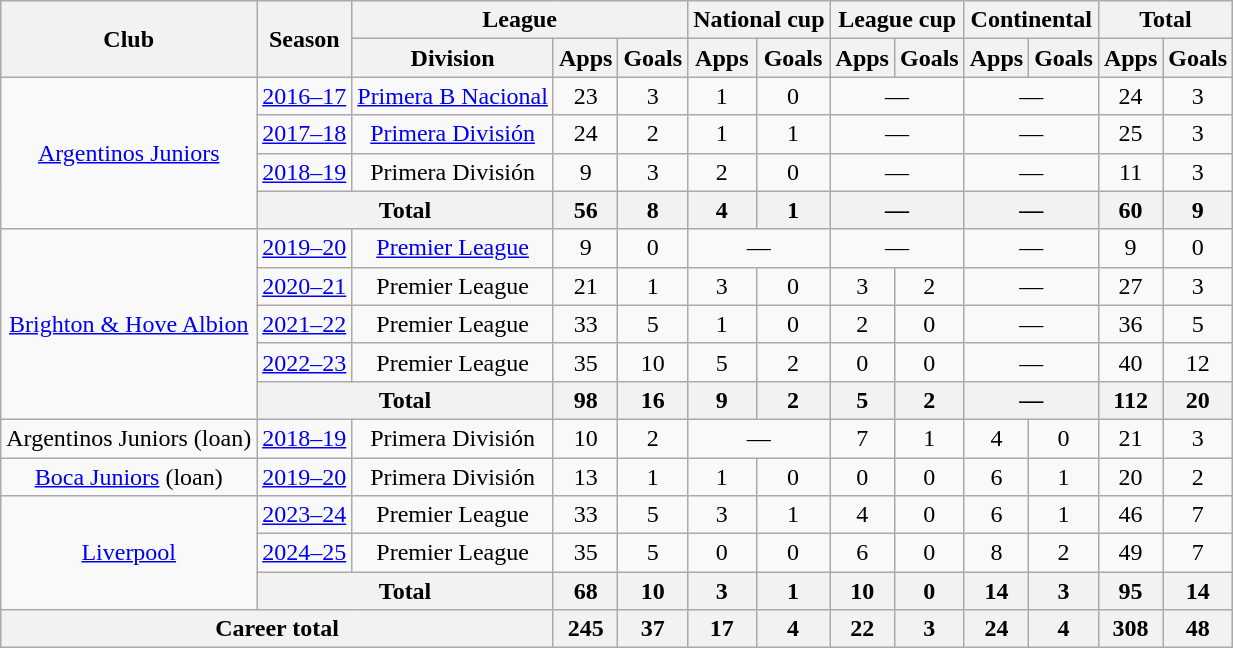<table class="wikitable" style="text-align: center;">
<tr>
<th rowspan="2">Club</th>
<th rowspan="2">Season</th>
<th colspan="3">League</th>
<th colspan="2">National cup</th>
<th colspan="2">League cup</th>
<th colspan="2">Continental</th>
<th colspan="2">Total</th>
</tr>
<tr>
<th>Division</th>
<th>Apps</th>
<th>Goals</th>
<th>Apps</th>
<th>Goals</th>
<th>Apps</th>
<th>Goals</th>
<th>Apps</th>
<th>Goals</th>
<th>Apps</th>
<th>Goals</th>
</tr>
<tr>
<td rowspan="4"><a href='#'>Argentinos Juniors</a></td>
<td><a href='#'>2016–17</a></td>
<td><a href='#'>Primera B Nacional</a></td>
<td>23</td>
<td>3</td>
<td>1</td>
<td>0</td>
<td colspan="2">—</td>
<td colspan="2">—</td>
<td>24</td>
<td>3</td>
</tr>
<tr>
<td><a href='#'>2017–18</a></td>
<td><a href='#'>Primera División</a></td>
<td>24</td>
<td>2</td>
<td>1</td>
<td>1</td>
<td colspan="2">—</td>
<td colspan="2">—</td>
<td>25</td>
<td>3</td>
</tr>
<tr>
<td><a href='#'>2018–19</a></td>
<td>Primera División</td>
<td>9</td>
<td>3</td>
<td>2</td>
<td>0</td>
<td colspan="2">—</td>
<td colspan="2">—</td>
<td>11</td>
<td>3</td>
</tr>
<tr>
<th colspan="2">Total</th>
<th>56</th>
<th>8</th>
<th>4</th>
<th>1</th>
<th colspan="2">—</th>
<th colspan="2">—</th>
<th>60</th>
<th>9</th>
</tr>
<tr>
<td rowspan="5"><a href='#'>Brighton & Hove Albion</a></td>
<td><a href='#'>2019–20</a></td>
<td><a href='#'>Premier League</a></td>
<td>9</td>
<td>0</td>
<td colspan="2">—</td>
<td colspan="2">—</td>
<td colspan="2">—</td>
<td>9</td>
<td>0</td>
</tr>
<tr>
<td><a href='#'>2020–21</a></td>
<td>Premier League</td>
<td>21</td>
<td>1</td>
<td>3</td>
<td>0</td>
<td>3</td>
<td>2</td>
<td colspan="2">—</td>
<td>27</td>
<td>3</td>
</tr>
<tr>
<td><a href='#'>2021–22</a></td>
<td>Premier League</td>
<td>33</td>
<td>5</td>
<td>1</td>
<td>0</td>
<td>2</td>
<td>0</td>
<td colspan="2">—</td>
<td>36</td>
<td>5</td>
</tr>
<tr>
<td><a href='#'>2022–23</a></td>
<td>Premier League</td>
<td>35</td>
<td>10</td>
<td>5</td>
<td>2</td>
<td>0</td>
<td>0</td>
<td colspan="2">—</td>
<td>40</td>
<td>12</td>
</tr>
<tr>
<th colspan = "2">Total</th>
<th>98</th>
<th>16</th>
<th>9</th>
<th>2</th>
<th>5</th>
<th>2</th>
<th colspan="2">—</th>
<th>112</th>
<th>20</th>
</tr>
<tr>
<td>Argentinos Juniors (loan)</td>
<td><a href='#'>2018–19</a></td>
<td>Primera División</td>
<td>10</td>
<td>2</td>
<td colspan="2">—</td>
<td>7</td>
<td>1</td>
<td>4</td>
<td>0</td>
<td>21</td>
<td>3</td>
</tr>
<tr>
<td><a href='#'>Boca Juniors</a> (loan)</td>
<td><a href='#'>2019–20</a></td>
<td>Primera División</td>
<td>13</td>
<td>1</td>
<td>1</td>
<td>0</td>
<td>0</td>
<td>0</td>
<td>6</td>
<td>1</td>
<td>20</td>
<td>2</td>
</tr>
<tr>
<td rowspan="3"><a href='#'>Liverpool</a></td>
<td><a href='#'>2023–24</a></td>
<td>Premier League</td>
<td>33</td>
<td>5</td>
<td>3</td>
<td>1</td>
<td>4</td>
<td>0</td>
<td>6</td>
<td>1</td>
<td>46</td>
<td>7</td>
</tr>
<tr>
<td><a href='#'>2024–25</a></td>
<td>Premier League</td>
<td>35</td>
<td>5</td>
<td>0</td>
<td>0</td>
<td>6</td>
<td>0</td>
<td>8</td>
<td>2</td>
<td>49</td>
<td>7</td>
</tr>
<tr>
<th colspan="2">Total</th>
<th>68</th>
<th>10</th>
<th>3</th>
<th>1</th>
<th>10</th>
<th>0</th>
<th>14</th>
<th>3</th>
<th>95</th>
<th>14</th>
</tr>
<tr>
<th colspan="3">Career total</th>
<th>245</th>
<th>37</th>
<th>17</th>
<th>4</th>
<th>22</th>
<th>3</th>
<th>24</th>
<th>4</th>
<th>308</th>
<th>48</th>
</tr>
</table>
